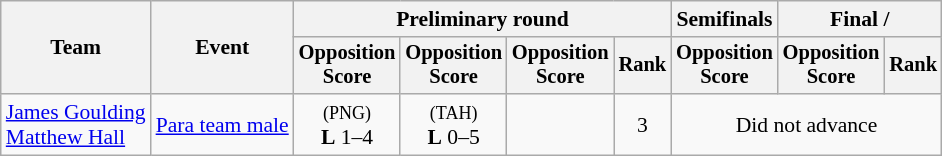<table class=wikitable style=font-size:90%;text-align:center>
<tr>
<th rowspan=2>Team</th>
<th rowspan=2>Event</th>
<th colspan=4>Preliminary round</th>
<th>Semifinals</th>
<th colspan=2>Final / </th>
</tr>
<tr style=font-size:95%>
<th>Opposition<br>Score</th>
<th>Opposition<br>Score</th>
<th>Opposition<br>Score</th>
<th>Rank</th>
<th>Opposition<br>Score</th>
<th>Opposition<br>Score</th>
<th>Rank</th>
</tr>
<tr>
<td align=left><a href='#'>James Goulding</a><br><a href='#'>Matthew Hall</a></td>
<td align=left><a href='#'>Para team male</a></td>
<td> <small>(PNG)</small><br> <strong>L</strong> 1–4</td>
<td> <small>(TAH)</small><br> <strong>L</strong> 0–5</td>
<td></td>
<td>3</td>
<td colspan="3">Did not advance</td>
</tr>
</table>
